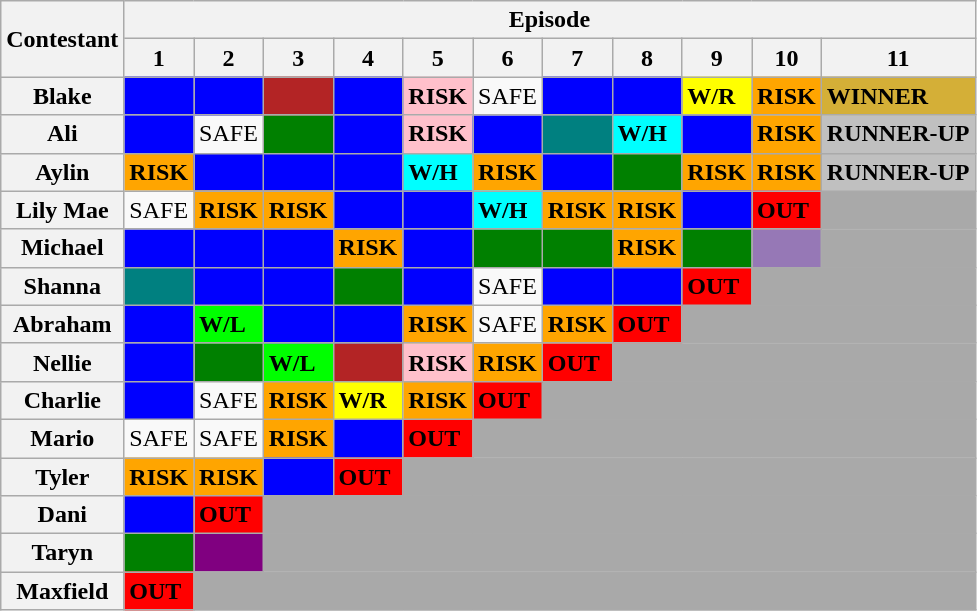<table class="wikitable" align=>
<tr>
<th rowspan=2>Contestant</th>
<th colspan=11>Episode</th>
</tr>
<tr>
<th>1</th>
<th>2</th>
<th>3</th>
<th>4</th>
<th>5</th>
<th>6</th>
<th>7</th>
<th>8</th>
<th>9</th>
<th>10</th>
<th>11</th>
</tr>
<tr>
<th>Blake</th>
<td style="background:blue;"><strong></strong></td>
<td style="background: blue;"><strong></strong></td>
<td style="background:#b32425;"><strong></strong></td>
<td style="background: blue;"><strong></strong></td>
<td style="background:pink;"><strong>RISK</strong></td>
<td>SAFE</td>
<td style="background:blue;"><strong></strong></td>
<td style="background: blue;"><strong></strong></td>
<td style="background:yellow;"><strong>W/R</strong></td>
<td style="background:orange;"><strong>RISK</strong></td>
<td style="background:#D4AF37;"><strong>WINNER</strong></td>
</tr>
<tr>
<th>Ali</th>
<td style="background:blue;"><strong></strong></td>
<td>SAFE</td>
<td style="background: green;"><strong></strong></td>
<td style="background:blue;"><strong></strong></td>
<td style="background:pink;"><strong>RISK</strong></td>
<td style="background:blue;"><strong></strong></td>
<td style="background:teal;"><strong></strong></td>
<td style="background:aqua;"><strong>W/H</strong></td>
<td style="background:blue;"><strong></strong></td>
<td style="background:orange;"><strong>RISK</strong></td>
<td style="background:silver;"><strong>RUNNER-UP</strong></td>
</tr>
<tr>
<th>Aylin</th>
<td style="background:orange;"><strong>RISK</strong></td>
<td style="background:blue;"><strong></strong></td>
<td style="background: blue;"><strong></strong></td>
<td style="background: blue;"><strong></strong></td>
<td style="background:aqua;"><strong>W/H</strong></td>
<td style="background:orange;"><strong>RISK</strong></td>
<td style="background:blue;"><strong></strong></td>
<td style="background:green;"><strong></strong></td>
<td style="background:orange;"><strong>RISK</strong></td>
<td style="background:orange;"><strong>RISK</strong></td>
<td style="background:silver;"><strong>RUNNER-UP</strong></td>
</tr>
<tr>
<th>Lily Mae</th>
<td>SAFE</td>
<td style="background:orange;"><strong>RISK</strong></td>
<td style="background:orange;"><strong>RISK</strong></td>
<td style="background:blue;"><strong></strong></td>
<td style="background: blue;"><strong></strong></td>
<td style="background:aqua;"><strong>W/H</strong></td>
<td style="background:orange;"><strong>RISK</strong></td>
<td style="background:orange;"><strong>RISK</strong></td>
<td style="background:blue;"><strong></strong></td>
<td style="background:red;"><strong>OUT</strong></td>
<td style="background:darkgrey;" colspan="3"></td>
</tr>
<tr>
<th>Michael</th>
<td style="background:blue;"><strong></strong></td>
<td style="background: blue;"><strong></strong></td>
<td style="background: blue;"><strong></strong></td>
<td style="background:orange;"><strong>RISK</strong></td>
<td style="background:blue;"><strong></strong></td>
<td style="background:green;"><strong></strong></td>
<td style="background: green;"><strong></strong></td>
<td style="background:orange;"><strong>RISK</strong></td>
<td style="background:green;"><strong></strong></td>
<td style="background:#9678B6;"><strong></strong></td>
<td style="background:darkgrey;" colspan="3"></td>
</tr>
<tr>
<th>Shanna</th>
<td style="background:teal;"><strong></strong></td>
<td style="background:blue;"><strong></strong></td>
<td style="background: blue;"><strong></strong></td>
<td style="background:green;"><strong></strong></td>
<td style="background:blue;"><strong></strong></td>
<td>SAFE</td>
<td style="background:blue;"><strong></strong></td>
<td style="background: blue;"><strong></strong></td>
<td style="background:red;"><strong>OUT</strong></td>
<td style="background:darkgrey;" colspan="4"></td>
</tr>
<tr>
<th>Abraham</th>
<td style="background:blue;"><strong></strong></td>
<td style="background:lime;"><strong>W/L</strong></td>
<td style="background:blue;"><strong></strong></td>
<td style="background: blue;"><strong></strong></td>
<td style="background:orange;"><strong>RISK</strong></td>
<td>SAFE</td>
<td style="background:orange;"><strong>RISK</strong></td>
<td style="background:red;"><strong>OUT</strong></td>
<td style="background:darkgrey;" colspan="5"></td>
</tr>
<tr>
<th>Nellie</th>
<td style="background:blue;"><strong></strong></td>
<td style="background:green;"><strong></strong></td>
<td style="background:lime;"><strong>W/L</strong></td>
<td style="background:#b32425;"><strong></strong></td>
<td style="background:pink;"><strong>RISK</strong></td>
<td style="background:orange;"><strong>RISK</strong></td>
<td style="background:red;"><strong>OUT</strong></td>
<td style="background:darkgrey;" colspan="6"></td>
</tr>
<tr>
<th>Charlie</th>
<td style="background:blue;"><strong></strong></td>
<td>SAFE</td>
<td style="background:orange;"><strong>RISK</strong></td>
<td style="background:yellow;"><strong>W/R</strong></td>
<td style="background:orange;"><strong>RISK</strong></td>
<td style="background:red;"><strong>OUT</strong></td>
<td style="background:darkgrey;" colspan="6"></td>
</tr>
<tr>
<th>Mario</th>
<td>SAFE</td>
<td>SAFE</td>
<td style="background:orange;"><strong>RISK</strong></td>
<td style="background:blue;"><strong></strong></td>
<td style="background:red;"><strong>OUT</strong></td>
<td style="background:darkgrey;" colspan="7"></td>
</tr>
<tr>
<th>Tyler</th>
<td style="background:orange;"><strong>RISK</strong></td>
<td style="background:orange;"><strong>RISK</strong></td>
<td style="background:blue;"><strong></strong></td>
<td style="background:red;"><strong>OUT</strong></td>
<td style="background:darkgrey;" colspan="8"></td>
</tr>
<tr>
<th>Dani</th>
<td style="background:blue;"><strong></strong></td>
<td style="background:red;"><strong>OUT</strong></td>
<td style="background:darkgrey;" colspan="9"></td>
</tr>
<tr>
<th>Taryn</th>
<td style="background:green;"><strong></strong></td>
<td style="background: purple;"><strong></strong></td>
<td style="background:darkgrey;" colspan="9"></td>
</tr>
<tr>
<th>Maxfield</th>
<td style="background:red;"><strong>OUT</strong></td>
<td style="background:darkgrey;" colspan="10"></td>
</tr>
</table>
